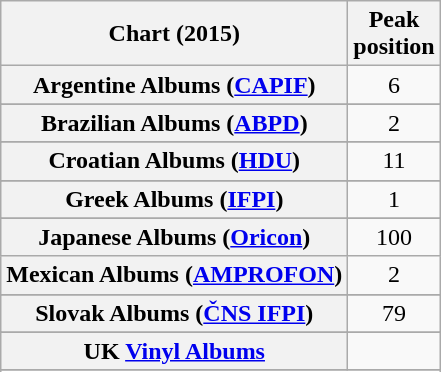<table class="wikitable sortable plainrowheaders" style="text-align:center">
<tr>
<th scope="col">Chart (2015)</th>
<th scope="col">Peak<br>position</th>
</tr>
<tr>
<th scope="row">Argentine Albums (<a href='#'>CAPIF</a>)</th>
<td>6</td>
</tr>
<tr>
</tr>
<tr>
</tr>
<tr>
</tr>
<tr>
</tr>
<tr>
<th scope="row">Brazilian Albums (<a href='#'>ABPD</a>)</th>
<td>2</td>
</tr>
<tr>
</tr>
<tr>
<th scope="row">Croatian Albums (<a href='#'>HDU</a>)</th>
<td>11</td>
</tr>
<tr>
</tr>
<tr>
</tr>
<tr>
</tr>
<tr>
</tr>
<tr>
</tr>
<tr>
</tr>
<tr>
<th scope="row">Greek Albums (<a href='#'>IFPI</a>)</th>
<td>1</td>
</tr>
<tr>
</tr>
<tr>
</tr>
<tr>
</tr>
<tr>
<th scope="row">Japanese Albums (<a href='#'>Oricon</a>)</th>
<td>100</td>
</tr>
<tr>
<th scope="row">Mexican Albums (<a href='#'>AMPROFON</a>)</th>
<td align="center">2</td>
</tr>
<tr>
</tr>
<tr>
</tr>
<tr>
</tr>
<tr>
</tr>
<tr>
</tr>
<tr>
<th scope="row">Slovak Albums (<a href='#'>ČNS IFPI</a>)</th>
<td>79</td>
</tr>
<tr>
</tr>
<tr>
</tr>
<tr>
</tr>
<tr>
</tr>
<tr>
</tr>
<tr>
</tr>
<tr>
</tr>
<tr>
</tr>
<tr>
<th scope="row">UK <a href='#'>Vinyl Albums</a></th>
<td></td>
</tr>
<tr>
</tr>
<tr>
</tr>
<tr>
</tr>
<tr>
</tr>
<tr>
</tr>
</table>
